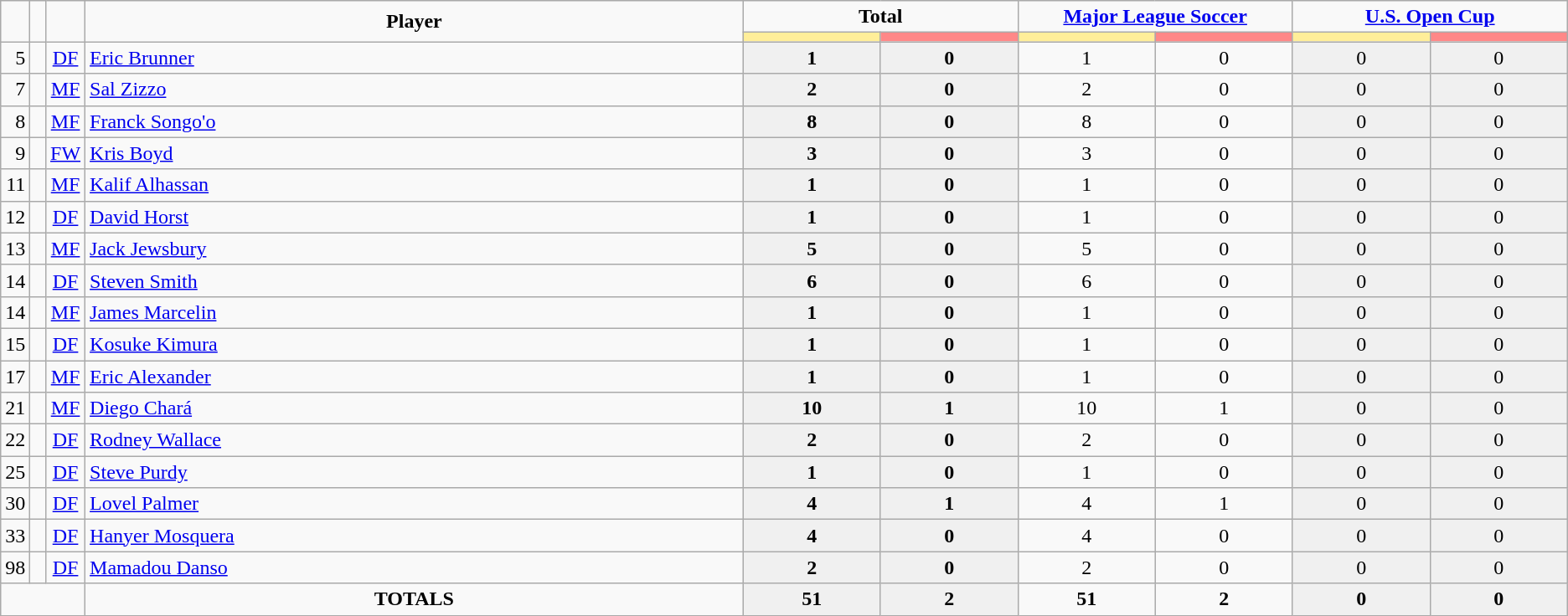<table class="wikitable" style="text-align:center;">
<tr>
<td rowspan="2"  style="width:1%; text-align:center;"><strong></strong></td>
<td rowspan="2"  style="width:1%; text-align:center;"><strong></strong></td>
<td rowspan="2"  style="width:1%; text-align:center;"><strong></strong></td>
<td rowspan="2"  style="width:42%; text-align:center;"><strong>Player</strong></td>
<td colspan="2" style="text-align:center;"><strong>Total</strong></td>
<td colspan="2" style="text-align:center;"><strong><a href='#'>Major League Soccer</a></strong></td>
<td colspan="2" style="text-align:center;"><strong><a href='#'>U.S. Open Cup</a></strong></td>
</tr>
<tr>
<th style="width:60px; background:#fe9;"></th>
<th style="width:60px; background:#ff8888;"></th>
<th style="width:60px; background:#fe9;"></th>
<th style="width:60px; background:#ff8888;"></th>
<th style="width:60px; background:#fe9;"></th>
<th style="width:60px; background:#ff8888;"></th>
</tr>
<tr>
<td style="text-align: right;">5</td>
<td></td>
<td><a href='#'>DF</a></td>
<td style="text-align: left;"><a href='#'>Eric Brunner</a></td>
<td style="background: #F0F0F0;"><strong>1</strong></td>
<td style="background: #F0F0F0;"><strong>0</strong></td>
<td>1</td>
<td>0</td>
<td style="background: #F0F0F0;">0</td>
<td style="background: #F0F0F0;">0</td>
</tr>
<tr>
<td style="text-align: right;">7</td>
<td></td>
<td><a href='#'>MF</a></td>
<td style="text-align: left;"><a href='#'>Sal Zizzo</a></td>
<td style="background: #F0F0F0;"><strong>2</strong></td>
<td style="background: #F0F0F0;"><strong>0</strong></td>
<td>2</td>
<td>0</td>
<td style="background: #F0F0F0;">0</td>
<td style="background: #F0F0F0;">0</td>
</tr>
<tr>
<td style="text-align: right;">8</td>
<td></td>
<td><a href='#'>MF</a></td>
<td style="text-align: left;"><a href='#'>Franck Songo'o</a></td>
<td style="background: #F0F0F0;"><strong>8</strong></td>
<td style="background: #F0F0F0;"><strong>0</strong></td>
<td>8</td>
<td>0</td>
<td style="background: #F0F0F0;">0</td>
<td style="background: #F0F0F0;">0</td>
</tr>
<tr>
<td style="text-align: right;">9</td>
<td></td>
<td><a href='#'>FW</a></td>
<td style="text-align: left;"><a href='#'>Kris Boyd</a></td>
<td style="background: #F0F0F0;"><strong>3</strong></td>
<td style="background: #F0F0F0;"><strong>0</strong></td>
<td>3</td>
<td>0</td>
<td style="background: #F0F0F0;">0</td>
<td style="background: #F0F0F0;">0</td>
</tr>
<tr>
<td style="text-align: right;">11</td>
<td></td>
<td><a href='#'>MF</a></td>
<td style="text-align: left;"><a href='#'>Kalif Alhassan</a></td>
<td style="background: #F0F0F0;"><strong>1</strong></td>
<td style="background: #F0F0F0;"><strong>0</strong></td>
<td>1</td>
<td>0</td>
<td style="background: #F0F0F0;">0</td>
<td style="background: #F0F0F0;">0</td>
</tr>
<tr>
<td style="text-align: right;">12</td>
<td></td>
<td><a href='#'>DF</a></td>
<td style="text-align: left;"><a href='#'>David Horst</a></td>
<td style="background: #F0F0F0;"><strong>1</strong></td>
<td style="background: #F0F0F0;"><strong>0</strong></td>
<td>1</td>
<td>0</td>
<td style="background: #F0F0F0;">0</td>
<td style="background: #F0F0F0;">0</td>
</tr>
<tr>
<td style="text-align: right;">13</td>
<td></td>
<td><a href='#'>MF</a></td>
<td style="text-align: left;"><a href='#'>Jack Jewsbury</a></td>
<td style="background: #F0F0F0;"><strong>5</strong></td>
<td style="background: #F0F0F0;"><strong>0</strong></td>
<td>5</td>
<td>0</td>
<td style="background: #F0F0F0;">0</td>
<td style="background: #F0F0F0;">0</td>
</tr>
<tr>
<td style="text-align: right;">14</td>
<td></td>
<td><a href='#'>DF</a></td>
<td style="text-align: left;"><a href='#'>Steven Smith</a></td>
<td style="background: #F0F0F0;"><strong>6</strong></td>
<td style="background: #F0F0F0;"><strong>0</strong></td>
<td>6</td>
<td>0</td>
<td style="background: #F0F0F0;">0</td>
<td style="background: #F0F0F0;">0</td>
</tr>
<tr>
<td style="text-align: right;">14</td>
<td></td>
<td><a href='#'>MF</a></td>
<td style="text-align: left;"><a href='#'>James Marcelin</a></td>
<td style="background: #F0F0F0;"><strong>1</strong></td>
<td style="background: #F0F0F0;"><strong>0</strong></td>
<td>1</td>
<td>0</td>
<td style="background: #F0F0F0;">0</td>
<td style="background: #F0F0F0;">0</td>
</tr>
<tr>
<td style="text-align: right;">15</td>
<td></td>
<td><a href='#'>DF</a></td>
<td style="text-align: left;"><a href='#'>Kosuke Kimura</a></td>
<td style="background: #F0F0F0;"><strong>1</strong></td>
<td style="background: #F0F0F0;"><strong>0</strong></td>
<td>1</td>
<td>0</td>
<td style="background: #F0F0F0;">0</td>
<td style="background: #F0F0F0;">0</td>
</tr>
<tr>
<td style="text-align: right;">17</td>
<td></td>
<td><a href='#'>MF</a></td>
<td style="text-align: left;"><a href='#'>Eric Alexander</a></td>
<td style="background: #F0F0F0;"><strong>1</strong></td>
<td style="background: #F0F0F0;"><strong>0</strong></td>
<td>1</td>
<td>0</td>
<td style="background: #F0F0F0;">0</td>
<td style="background: #F0F0F0;">0</td>
</tr>
<tr>
<td style="text-align: right;">21</td>
<td></td>
<td><a href='#'>MF</a></td>
<td style="text-align: left;"><a href='#'>Diego Chará</a></td>
<td style="background: #F0F0F0;"><strong>10</strong></td>
<td style="background: #F0F0F0;"><strong>1</strong></td>
<td>10</td>
<td>1</td>
<td style="background: #F0F0F0;">0</td>
<td style="background: #F0F0F0;">0</td>
</tr>
<tr>
<td style="text-align: right;">22</td>
<td></td>
<td><a href='#'>DF</a></td>
<td style="text-align: left;"><a href='#'>Rodney Wallace</a></td>
<td style="background: #F0F0F0;"><strong>2</strong></td>
<td style="background: #F0F0F0;"><strong>0</strong></td>
<td>2</td>
<td>0</td>
<td style="background: #F0F0F0;">0</td>
<td style="background: #F0F0F0;">0</td>
</tr>
<tr>
<td style="text-align: right;">25</td>
<td></td>
<td><a href='#'>DF</a></td>
<td style="text-align: left;"><a href='#'>Steve Purdy</a></td>
<td style="background: #F0F0F0;"><strong>1</strong></td>
<td style="background: #F0F0F0;"><strong>0</strong></td>
<td>1</td>
<td>0</td>
<td style="background: #F0F0F0;">0</td>
<td style="background: #F0F0F0;">0</td>
</tr>
<tr>
<td style="text-align: right;">30</td>
<td></td>
<td><a href='#'>DF</a></td>
<td style="text-align: left;"><a href='#'>Lovel Palmer</a></td>
<td style="background: #F0F0F0;"><strong>4</strong></td>
<td style="background: #F0F0F0;"><strong>1</strong></td>
<td>4</td>
<td>1</td>
<td style="background: #F0F0F0;">0</td>
<td style="background: #F0F0F0;">0</td>
</tr>
<tr>
<td style="text-align: right;">33</td>
<td></td>
<td><a href='#'>DF</a></td>
<td style="text-align: left;"><a href='#'>Hanyer Mosquera</a></td>
<td style="background: #F0F0F0;"><strong>4</strong></td>
<td style="background: #F0F0F0;"><strong>0</strong></td>
<td>4</td>
<td>0</td>
<td style="background: #F0F0F0;">0</td>
<td style="background: #F0F0F0;">0</td>
</tr>
<tr>
<td style="text-align: right;">98</td>
<td></td>
<td><a href='#'>DF</a></td>
<td style="text-align: left;"><a href='#'>Mamadou Danso</a></td>
<td style="background: #F0F0F0;"><strong>2</strong></td>
<td style="background: #F0F0F0;"><strong>0</strong></td>
<td>2</td>
<td>0</td>
<td style="background: #F0F0F0;">0</td>
<td style="background: #F0F0F0;">0</td>
</tr>
<tr>
<td colspan="3"></td>
<td><strong>TOTALS</strong></td>
<td style="background: #F0F0F0;"><strong>51</strong></td>
<td style="background: #F0F0F0;"><strong>2</strong></td>
<td><strong>51</strong></td>
<td><strong>2</strong></td>
<td style="background: #F0F0F0;"><strong>0</strong></td>
<td style="background: #F0F0F0;"><strong>0</strong></td>
</tr>
</table>
